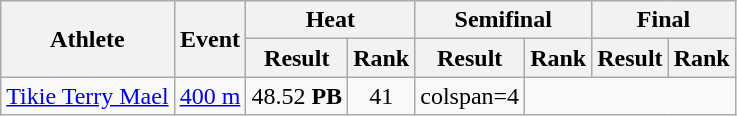<table class="wikitable">
<tr>
<th rowspan="2">Athlete</th>
<th rowspan="2">Event</th>
<th colspan="2">Heat</th>
<th colspan="2">Semifinal</th>
<th colspan="2">Final</th>
</tr>
<tr>
<th>Result</th>
<th>Rank</th>
<th>Result</th>
<th>Rank</th>
<th>Result</th>
<th>Rank</th>
</tr>
<tr style=text-align:center>
<td style=text-align:left><a href='#'>Tikie Terry Mael</a></td>
<td style=text-align:left><a href='#'>400 m</a></td>
<td>48.52 <strong>PB</strong></td>
<td>41</td>
<td>colspan=4 </td>
</tr>
</table>
